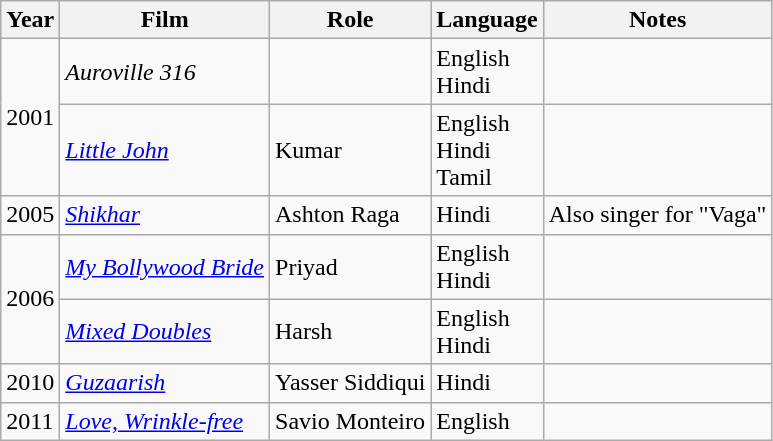<table class="wikitable sortable">
<tr>
<th>Year</th>
<th>Film</th>
<th>Role</th>
<th>Language</th>
<th>Notes</th>
</tr>
<tr>
<td rowspan="2">2001</td>
<td><em>Auroville 316</em></td>
<td></td>
<td>English<br>Hindi</td>
<td></td>
</tr>
<tr>
<td><em><a href='#'>Little John</a></em></td>
<td>Kumar</td>
<td>English<br>Hindi<br>Tamil</td>
<td></td>
</tr>
<tr>
<td>2005</td>
<td><em><a href='#'>Shikhar</a></em></td>
<td>Ashton Raga</td>
<td>Hindi</td>
<td>Also singer for "Vaga"</td>
</tr>
<tr>
<td rowspan="2">2006</td>
<td><em><a href='#'>My Bollywood Bride</a></em></td>
<td>Priyad</td>
<td>English<br>Hindi</td>
<td></td>
</tr>
<tr>
<td><em><a href='#'>Mixed Doubles</a></em></td>
<td>Harsh</td>
<td>English<br>Hindi</td>
<td></td>
</tr>
<tr>
<td>2010</td>
<td><em><a href='#'>Guzaarish</a></em></td>
<td>Yasser Siddiqui</td>
<td>Hindi</td>
<td></td>
</tr>
<tr>
<td>2011</td>
<td><em><a href='#'>Love, Wrinkle-free</a></em></td>
<td>Savio Monteiro</td>
<td>English</td>
<td></td>
</tr>
</table>
